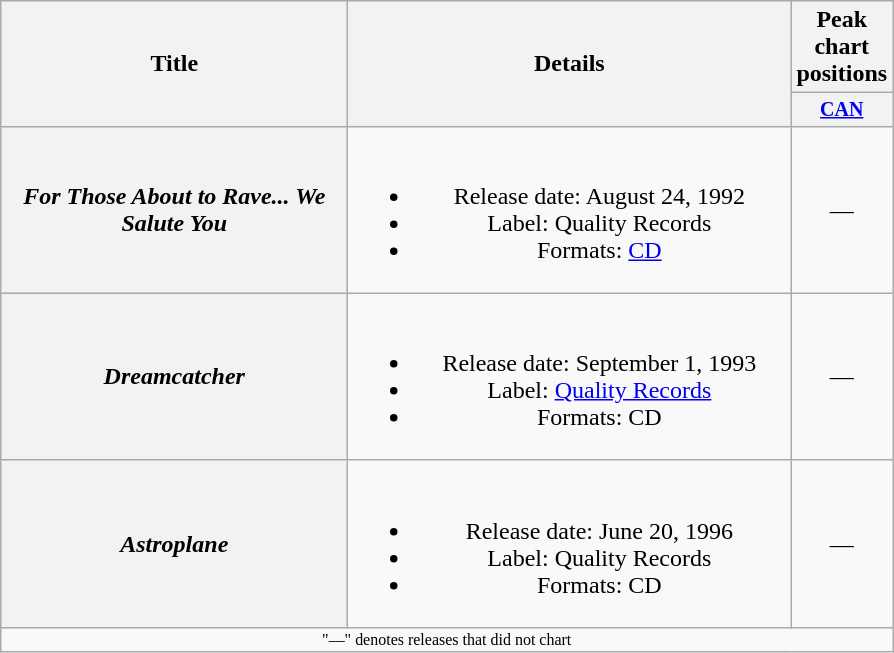<table class="wikitable plainrowheaders" style="text-align:center;">
<tr>
<th rowspan="2" style="width:14em;">Title</th>
<th rowspan="2" style="width:18em;">Details</th>
<th colspan="1">Peak chart positions</th>
</tr>
<tr style="font-size:smaller;">
<th style="width:45px;"><a href='#'>CAN</a></th>
</tr>
<tr>
<th scope="row"><em>For Those About to Rave... We Salute You</em></th>
<td><br><ul><li>Release date: August 24, 1992</li><li>Label: Quality Records</li><li>Formats: <a href='#'>CD</a></li></ul></td>
<td>—</td>
</tr>
<tr>
<th scope="row"><em>Dreamcatcher</em></th>
<td><br><ul><li>Release date: September 1, 1993</li><li>Label: <a href='#'>Quality Records</a></li><li>Formats: CD</li></ul></td>
<td>—</td>
</tr>
<tr>
<th scope="row"><em>Astroplane</em></th>
<td><br><ul><li>Release date: June 20, 1996</li><li>Label: Quality Records</li><li>Formats: CD</li></ul></td>
<td>—</td>
</tr>
<tr>
<td colspan="10" style="font-size:8pt">"—" denotes releases that did not chart</td>
</tr>
</table>
